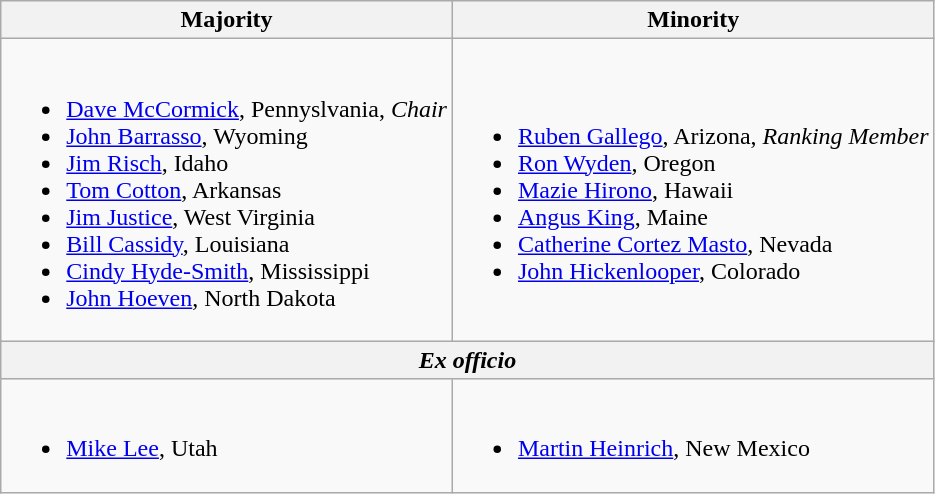<table class=wikitable>
<tr>
<th>Majority</th>
<th>Minority</th>
</tr>
<tr>
<td><br><ul><li><a href='#'>Dave McCormick</a>, Pennyslvania, <em>Chair</em></li><li><a href='#'>John Barrasso</a>, Wyoming</li><li><a href='#'>Jim Risch</a>, Idaho</li><li><a href='#'>Tom Cotton</a>, Arkansas</li><li><a href='#'>Jim Justice</a>, West Virginia</li><li><a href='#'>Bill Cassidy</a>, Louisiana</li><li><a href='#'>Cindy Hyde-Smith</a>, Mississippi</li><li><a href='#'>John Hoeven</a>, North Dakota</li></ul></td>
<td><br><ul><li><a href='#'>Ruben Gallego</a>, Arizona, <em>Ranking Member</em></li><li><a href='#'>Ron Wyden</a>, Oregon</li><li><a href='#'>Mazie Hirono</a>, Hawaii</li><li><span><a href='#'>Angus King</a>, Maine</span></li><li><a href='#'>Catherine Cortez Masto</a>, Nevada</li><li><a href='#'>John Hickenlooper</a>, Colorado</li></ul></td>
</tr>
<tr>
<th colspan=2><em>Ex officio</em></th>
</tr>
<tr>
<td><br><ul><li><a href='#'>Mike Lee</a>, Utah</li></ul></td>
<td><br><ul><li><a href='#'>Martin Heinrich</a>, New Mexico</li></ul></td>
</tr>
</table>
